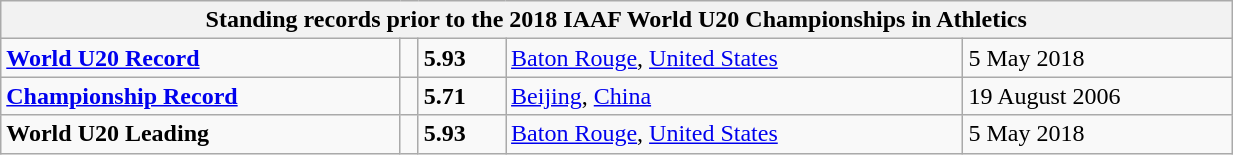<table class="wikitable" width=65%>
<tr>
<th colspan="5">Standing records prior to the 2018 IAAF World U20 Championships in Athletics</th>
</tr>
<tr>
<td><strong><a href='#'>World U20 Record</a></strong></td>
<td></td>
<td><strong>5.93</strong></td>
<td><a href='#'>Baton Rouge</a>, <a href='#'>United States</a></td>
<td>5 May 2018</td>
</tr>
<tr>
<td><strong><a href='#'>Championship Record</a></strong></td>
<td></td>
<td><strong>5.71</strong></td>
<td><a href='#'>Beijing</a>, <a href='#'>China</a></td>
<td>19 August 2006</td>
</tr>
<tr>
<td><strong>World U20 Leading</strong></td>
<td></td>
<td><strong>5.93</strong></td>
<td><a href='#'>Baton Rouge</a>, <a href='#'>United States</a></td>
<td>5 May 2018</td>
</tr>
</table>
